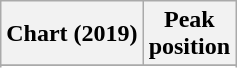<table class="wikitable sortable plainrowheaders" style="text-align:center">
<tr>
<th scope="col">Chart (2019)</th>
<th scope="col">Peak<br>position</th>
</tr>
<tr>
</tr>
<tr>
</tr>
<tr>
</tr>
<tr>
</tr>
<tr>
</tr>
<tr>
</tr>
<tr>
</tr>
<tr>
</tr>
<tr>
</tr>
<tr>
</tr>
<tr>
</tr>
<tr>
</tr>
</table>
